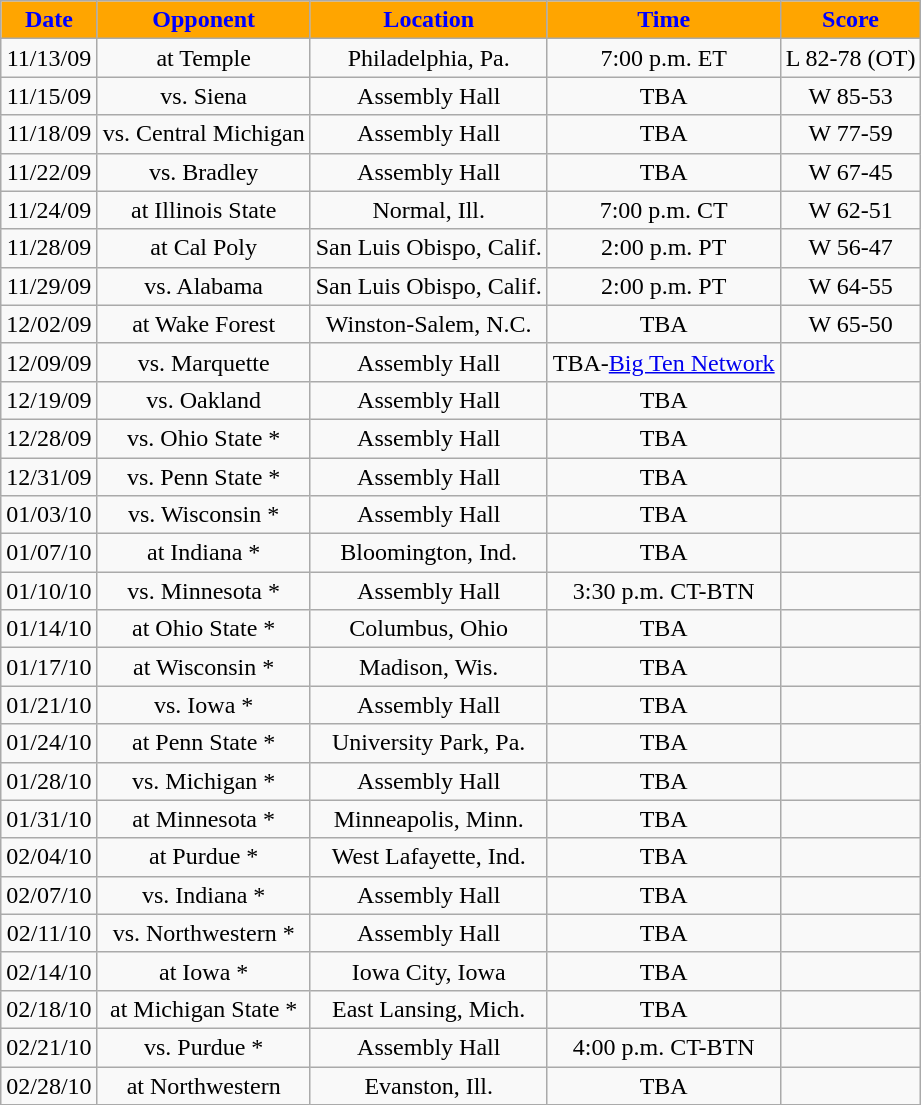<table class="wikitable" style="text-align:center">
<tr>
<th style=" background:orange;color:blue;">Date</th>
<th style=" background:orange;color:blue;">Opponent</th>
<th style=" background:orange;color:blue;">Location</th>
<th style=" background:orange;color:blue;">Time</th>
<th style=" background:orange;color:blue;">Score</th>
</tr>
<tr>
<td>11/13/09</td>
<td>at Temple</td>
<td>Philadelphia, Pa.</td>
<td>7:00 p.m. ET</td>
<td>L 82-78 (OT)</td>
</tr>
<tr>
<td>11/15/09</td>
<td>vs. Siena</td>
<td>Assembly Hall</td>
<td>TBA</td>
<td>W 85-53</td>
</tr>
<tr>
<td>11/18/09</td>
<td>vs. Central Michigan</td>
<td>Assembly Hall</td>
<td>TBA</td>
<td>W 77-59</td>
</tr>
<tr>
<td>11/22/09</td>
<td>vs. Bradley</td>
<td>Assembly Hall</td>
<td>TBA</td>
<td>W 67-45</td>
</tr>
<tr>
<td>11/24/09</td>
<td>at Illinois State</td>
<td>Normal, Ill.</td>
<td>7:00 p.m. CT</td>
<td>W 62-51</td>
</tr>
<tr>
<td>11/28/09</td>
<td>at Cal Poly</td>
<td>San Luis Obispo, Calif.</td>
<td>2:00 p.m. PT</td>
<td>W 56-47</td>
</tr>
<tr>
<td>11/29/09</td>
<td>vs. Alabama</td>
<td>San Luis Obispo, Calif.</td>
<td>2:00 p.m. PT</td>
<td>W 64-55</td>
</tr>
<tr>
<td>12/02/09</td>
<td>at Wake Forest</td>
<td>Winston-Salem, N.C.</td>
<td>TBA</td>
<td>W 65-50</td>
</tr>
<tr>
<td>12/09/09</td>
<td>vs. Marquette</td>
<td>Assembly Hall</td>
<td>TBA-<a href='#'>Big Ten Network</a></td>
<td></td>
</tr>
<tr>
<td>12/19/09</td>
<td>vs. Oakland</td>
<td>Assembly Hall</td>
<td>TBA</td>
<td></td>
</tr>
<tr>
<td>12/28/09</td>
<td>vs. Ohio State *</td>
<td>Assembly Hall</td>
<td>TBA</td>
<td></td>
</tr>
<tr>
<td>12/31/09</td>
<td>vs. Penn State *</td>
<td>Assembly Hall</td>
<td>TBA</td>
<td></td>
</tr>
<tr>
<td>01/03/10</td>
<td>vs. Wisconsin *</td>
<td>Assembly Hall</td>
<td>TBA</td>
<td></td>
</tr>
<tr>
<td>01/07/10</td>
<td>at Indiana *</td>
<td>Bloomington, Ind.</td>
<td>TBA</td>
<td></td>
</tr>
<tr>
<td>01/10/10</td>
<td>vs. Minnesota *</td>
<td>Assembly Hall</td>
<td>3:30 p.m. CT-BTN</td>
<td></td>
</tr>
<tr>
<td>01/14/10</td>
<td>at Ohio State *</td>
<td>Columbus, Ohio</td>
<td>TBA</td>
<td></td>
</tr>
<tr>
<td>01/17/10</td>
<td>at Wisconsin *</td>
<td>Madison, Wis.</td>
<td>TBA</td>
<td></td>
</tr>
<tr>
<td>01/21/10</td>
<td>vs. Iowa *</td>
<td>Assembly Hall</td>
<td>TBA</td>
<td></td>
</tr>
<tr>
<td>01/24/10</td>
<td>at Penn State *</td>
<td>University Park, Pa.</td>
<td>TBA</td>
<td></td>
</tr>
<tr>
<td>01/28/10</td>
<td>vs. Michigan *</td>
<td>Assembly Hall</td>
<td>TBA</td>
<td></td>
</tr>
<tr>
<td>01/31/10</td>
<td>at Minnesota *</td>
<td>Minneapolis, Minn.</td>
<td>TBA</td>
<td></td>
</tr>
<tr>
<td>02/04/10</td>
<td>at Purdue *</td>
<td>West Lafayette, Ind.</td>
<td>TBA</td>
<td></td>
</tr>
<tr>
<td>02/07/10</td>
<td>vs. Indiana *</td>
<td>Assembly Hall</td>
<td>TBA</td>
<td></td>
</tr>
<tr>
<td>02/11/10</td>
<td>vs. Northwestern *</td>
<td>Assembly Hall</td>
<td>TBA</td>
<td></td>
</tr>
<tr>
<td>02/14/10</td>
<td>at Iowa *</td>
<td>Iowa City, Iowa</td>
<td>TBA</td>
<td></td>
</tr>
<tr>
<td>02/18/10</td>
<td>at Michigan State *</td>
<td>East Lansing, Mich.</td>
<td>TBA</td>
<td></td>
</tr>
<tr>
<td>02/21/10</td>
<td>vs. Purdue *</td>
<td>Assembly Hall</td>
<td>4:00 p.m. CT-BTN</td>
<td></td>
</tr>
<tr>
<td>02/28/10</td>
<td>at Northwestern</td>
<td>Evanston, Ill.</td>
<td>TBA</td>
<td></td>
</tr>
<tr>
</tr>
</table>
